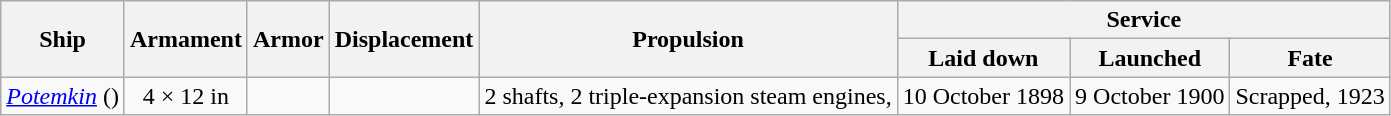<table class="wikitable">
<tr valign="center">
<th align= center rowspan=2>Ship</th>
<th align= center rowspan=2>Armament</th>
<th align= center rowspan=2>Armor</th>
<th align= center rowspan=2>Displacement</th>
<th align= center rowspan=2>Propulsion</th>
<th align= center colspan=3>Service</th>
</tr>
<tr valign="top">
<th align= center>Laid down</th>
<th align= center>Launched</th>
<th align= center>Fate</th>
</tr>
<tr valign="center">
<td align= left><em><a href='#'>Potemkin</a></em> ()</td>
<td align= center>4 × 12 in</td>
<td align= center></td>
<td align= center></td>
<td align= center>2 shafts, 2 triple-expansion steam engines, </td>
<td align= center>10 October 1898</td>
<td align= center>9 October 1900</td>
<td align= center>Scrapped, 1923 </td>
</tr>
</table>
